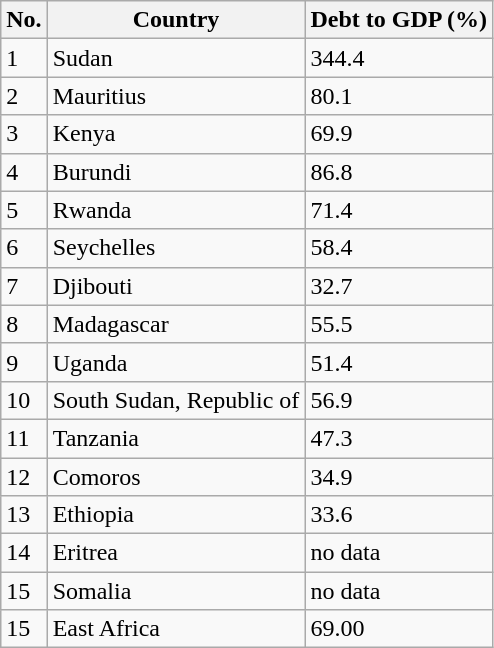<table class="wikitable sortable">
<tr>
<th>No.</th>
<th>Country</th>
<th>Debt to GDP (%)</th>
</tr>
<tr>
<td>1</td>
<td> Sudan</td>
<td>344.4</td>
</tr>
<tr>
<td>2</td>
<td> Mauritius</td>
<td>80.1</td>
</tr>
<tr>
<td>3</td>
<td> Kenya</td>
<td>69.9</td>
</tr>
<tr>
<td>4</td>
<td> Burundi</td>
<td>86.8</td>
</tr>
<tr>
<td>5</td>
<td> Rwanda</td>
<td>71.4</td>
</tr>
<tr>
<td>6</td>
<td> Seychelles</td>
<td>58.4</td>
</tr>
<tr>
<td>7</td>
<td> Djibouti</td>
<td>32.7</td>
</tr>
<tr>
<td>8</td>
<td> Madagascar</td>
<td>55.5</td>
</tr>
<tr>
<td>9</td>
<td> Uganda</td>
<td>51.4</td>
</tr>
<tr>
<td>10</td>
<td> South Sudan, Republic of</td>
<td>56.9</td>
</tr>
<tr>
<td>11</td>
<td> Tanzania</td>
<td>47.3</td>
</tr>
<tr>
<td>12</td>
<td> Comoros</td>
<td>34.9</td>
</tr>
<tr>
<td>13</td>
<td> Ethiopia</td>
<td>33.6</td>
</tr>
<tr>
<td>14</td>
<td> Eritrea</td>
<td>no data</td>
</tr>
<tr>
<td>15</td>
<td> Somalia</td>
<td>no data</td>
</tr>
<tr>
<td>15</td>
<td>East Africa</td>
<td>69.00</td>
</tr>
</table>
